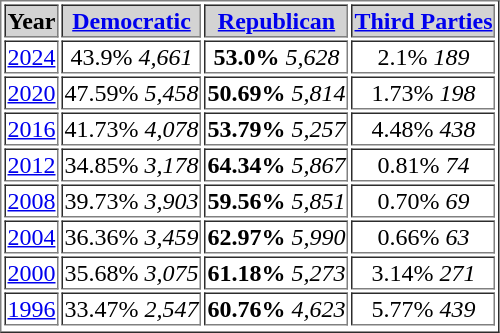<table border = “2”>
<tr style="background:lightgrey;">
<th>Year</th>
<th><a href='#'>Democratic</a></th>
<th><a href='#'>Republican</a></th>
<th><a href='#'>Third Parties</a></th>
</tr>
<tr>
<td align="center" ><a href='#'>2024</a></td>
<td align="center" >43.9% <em>4,661</em></td>
<td align="center" ><strong>53.0%</strong> <em>5,628</em></td>
<td align="center" >2.1% <em>189</em></td>
</tr>
<tr>
<td align="center" ><a href='#'>2020</a></td>
<td align="center" >47.59% <em>5,458</em></td>
<td align="center" ><strong>50.69%</strong> <em>5,814</em></td>
<td align="center" >1.73% <em>198</em></td>
</tr>
<tr>
<td align="center" ><a href='#'>2016</a></td>
<td align="center" >41.73% <em>4,078</em></td>
<td align="center" ><strong>53.79%</strong> <em>5,257</em></td>
<td align="center" >4.48% <em>438</em></td>
</tr>
<tr>
<td align="center" ><a href='#'>2012</a></td>
<td align="center" >34.85% <em>3,178</em></td>
<td align="center" ><strong>64.34%</strong> <em>5,867</em></td>
<td align="center" >0.81% <em>74</em></td>
</tr>
<tr>
<td align="center" ><a href='#'>2008</a></td>
<td align="center" >39.73% <em>3,903</em></td>
<td align="center" ><strong>59.56%</strong> <em>5,851</em></td>
<td align="center" >0.70% <em>69</em></td>
</tr>
<tr>
<td align="center" ><a href='#'>2004</a></td>
<td align="center" >36.36% <em>3,459</em></td>
<td align="center" ><strong>62.97%</strong> <em>5,990</em></td>
<td align="center" >0.66% <em>63</em></td>
</tr>
<tr>
<td align="center" ><a href='#'>2000</a></td>
<td align="center" >35.68% <em>3,075</em></td>
<td align="center" ><strong>61.18%</strong> <em>5,273</em></td>
<td align="center" >3.14% <em>271</em></td>
</tr>
<tr>
<td align="center" ><a href='#'>1996</a></td>
<td align="center" >33.47% <em>2,547</em></td>
<td align="center" ><strong>60.76%</strong> <em>4,623</em></td>
<td align="center" >5.77% <em>439</em></td>
</tr>
<tr>
</tr>
</table>
